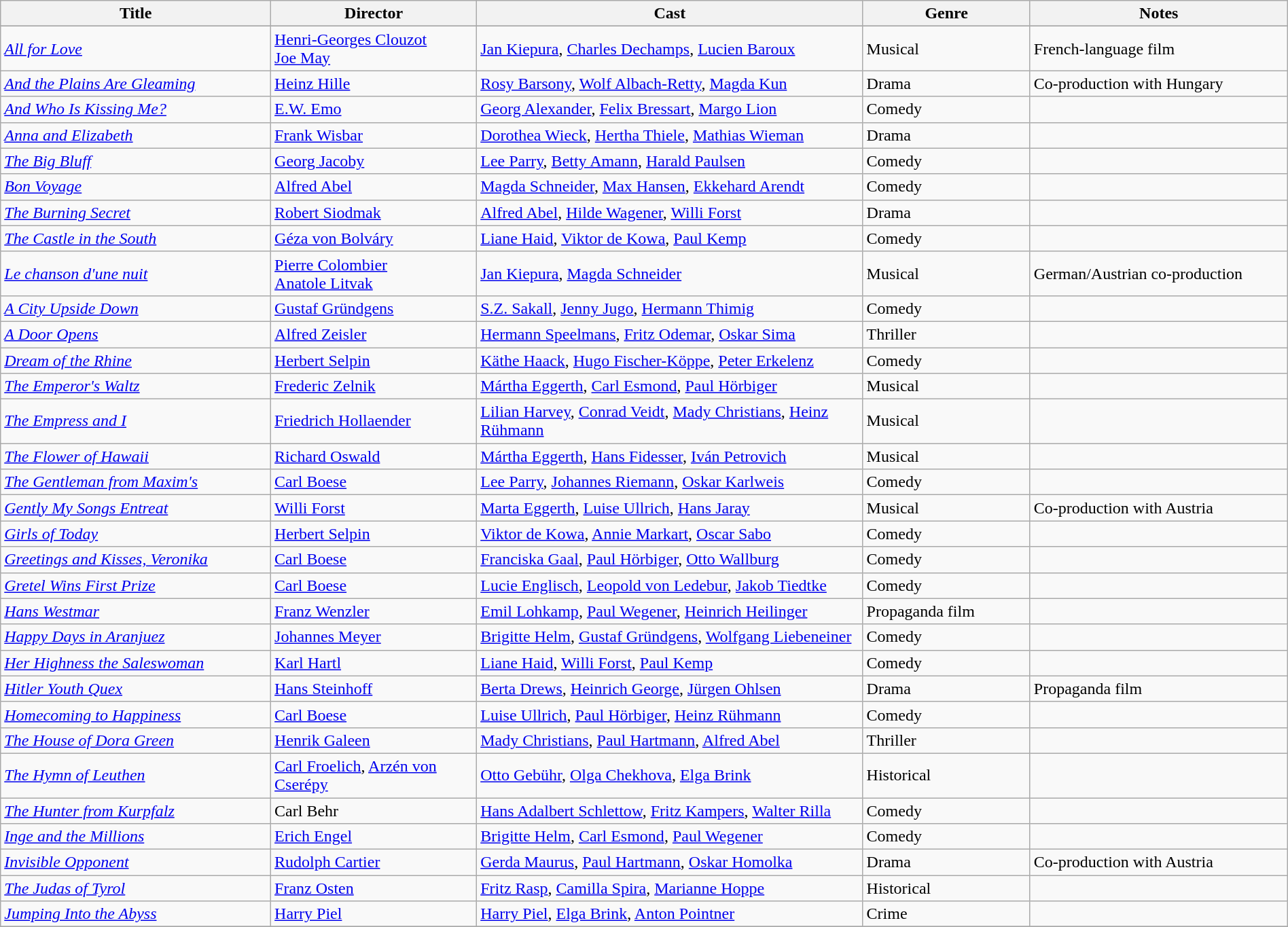<table class="wikitable" style="width:100%;">
<tr>
<th style="width:21%;">Title</th>
<th style="width:16%;">Director</th>
<th style="width:30%;">Cast</th>
<th style="width:13%;">Genre</th>
<th style="width:20%;">Notes</th>
</tr>
<tr>
</tr>
<tr>
<td><em><a href='#'>All for Love</a></em></td>
<td><a href='#'>Henri-Georges Clouzot</a><br><a href='#'>Joe May</a></td>
<td><a href='#'>Jan Kiepura</a>, <a href='#'>Charles Dechamps</a>, <a href='#'>Lucien Baroux</a></td>
<td>Musical</td>
<td>French-language film</td>
</tr>
<tr>
<td><em><a href='#'>And the Plains Are Gleaming</a></em></td>
<td><a href='#'>Heinz Hille</a></td>
<td><a href='#'>Rosy Barsony</a>, <a href='#'>Wolf Albach-Retty</a>, <a href='#'>Magda Kun</a></td>
<td>Drama</td>
<td>Co-production with Hungary</td>
</tr>
<tr>
<td><em><a href='#'>And Who Is Kissing Me?</a></em></td>
<td><a href='#'>E.W. Emo</a></td>
<td><a href='#'>Georg Alexander</a>, <a href='#'>Felix Bressart</a>, <a href='#'>Margo Lion</a></td>
<td>Comedy</td>
<td></td>
</tr>
<tr>
<td><em><a href='#'>Anna and Elizabeth</a></em></td>
<td><a href='#'>Frank Wisbar</a></td>
<td><a href='#'>Dorothea Wieck</a>, <a href='#'>Hertha Thiele</a>, <a href='#'>Mathias Wieman</a></td>
<td>Drama</td>
<td></td>
</tr>
<tr>
<td><em><a href='#'>The Big Bluff</a></em></td>
<td><a href='#'>Georg Jacoby</a></td>
<td><a href='#'>Lee Parry</a>, <a href='#'>Betty Amann</a>, <a href='#'>Harald Paulsen</a></td>
<td>Comedy</td>
<td></td>
</tr>
<tr>
<td><em><a href='#'>Bon Voyage</a></em></td>
<td><a href='#'>Alfred Abel</a></td>
<td><a href='#'>Magda Schneider</a>, <a href='#'>Max Hansen</a>, <a href='#'>Ekkehard Arendt</a></td>
<td>Comedy</td>
<td></td>
</tr>
<tr>
<td><em><a href='#'>The Burning Secret</a></em></td>
<td><a href='#'>Robert Siodmak</a></td>
<td><a href='#'>Alfred Abel</a>, <a href='#'>Hilde Wagener</a>, <a href='#'>Willi Forst</a></td>
<td>Drama</td>
<td></td>
</tr>
<tr>
<td><em><a href='#'>The Castle in the South</a></em></td>
<td><a href='#'>Géza von Bolváry</a></td>
<td><a href='#'>Liane Haid</a>, <a href='#'>Viktor de Kowa</a>, <a href='#'>Paul Kemp</a></td>
<td>Comedy</td>
<td></td>
</tr>
<tr>
<td><em><a href='#'>Le chanson d'une nuit</a></em></td>
<td><a href='#'>Pierre Colombier</a><br><a href='#'>Anatole Litvak</a></td>
<td><a href='#'>Jan Kiepura</a>, <a href='#'>Magda Schneider</a></td>
<td>Musical</td>
<td> German/Austrian co-production</td>
</tr>
<tr>
<td><em><a href='#'>A City Upside Down</a></em></td>
<td><a href='#'>Gustaf Gründgens</a></td>
<td><a href='#'>S.Z. Sakall</a>, <a href='#'>Jenny Jugo</a>, <a href='#'>Hermann Thimig</a></td>
<td>Comedy</td>
<td></td>
</tr>
<tr>
<td><em><a href='#'>A Door Opens</a></em></td>
<td><a href='#'>Alfred Zeisler</a></td>
<td><a href='#'>Hermann Speelmans</a>, <a href='#'>Fritz Odemar</a>, <a href='#'>Oskar Sima</a></td>
<td>Thriller</td>
<td></td>
</tr>
<tr>
<td><em><a href='#'>Dream of the Rhine</a></em></td>
<td><a href='#'>Herbert Selpin</a></td>
<td><a href='#'>Käthe Haack</a>, <a href='#'>Hugo Fischer-Köppe</a>, <a href='#'>Peter Erkelenz</a></td>
<td>Comedy</td>
<td></td>
</tr>
<tr>
<td><em><a href='#'>The Emperor's Waltz</a></em></td>
<td><a href='#'>Frederic Zelnik</a></td>
<td><a href='#'>Mártha Eggerth</a>, <a href='#'>Carl Esmond</a>, <a href='#'>Paul Hörbiger</a></td>
<td>Musical</td>
<td></td>
</tr>
<tr>
<td><em><a href='#'>The Empress and I</a></em></td>
<td><a href='#'>Friedrich Hollaender</a></td>
<td><a href='#'>Lilian Harvey</a>, <a href='#'>Conrad Veidt</a>, <a href='#'>Mady Christians</a>, <a href='#'>Heinz Rühmann</a></td>
<td>Musical</td>
<td></td>
</tr>
<tr>
<td><em><a href='#'>The Flower of Hawaii</a></em></td>
<td><a href='#'>Richard Oswald</a></td>
<td><a href='#'>Mártha Eggerth</a>, <a href='#'>Hans Fidesser</a>, <a href='#'>Iván Petrovich</a></td>
<td>Musical</td>
<td></td>
</tr>
<tr>
<td><em><a href='#'>The Gentleman from Maxim's</a></em></td>
<td><a href='#'>Carl Boese</a></td>
<td><a href='#'>Lee Parry</a>, <a href='#'>Johannes Riemann</a>, <a href='#'>Oskar Karlweis</a></td>
<td>Comedy</td>
<td></td>
</tr>
<tr>
<td><em><a href='#'>Gently My Songs Entreat</a></em></td>
<td><a href='#'>Willi Forst</a></td>
<td><a href='#'>Marta Eggerth</a>, <a href='#'>Luise Ullrich</a>, <a href='#'>Hans Jaray</a></td>
<td>Musical</td>
<td>Co-production with Austria</td>
</tr>
<tr>
<td><em><a href='#'>Girls of Today</a></em></td>
<td><a href='#'>Herbert Selpin</a></td>
<td><a href='#'>Viktor de Kowa</a>, <a href='#'>Annie Markart</a>, <a href='#'>Oscar Sabo</a></td>
<td>Comedy</td>
<td></td>
</tr>
<tr>
<td><em><a href='#'>Greetings and Kisses, Veronika</a></em></td>
<td><a href='#'>Carl Boese</a></td>
<td><a href='#'>Franciska Gaal</a>, <a href='#'>Paul Hörbiger</a>, <a href='#'>Otto Wallburg</a></td>
<td>Comedy</td>
<td></td>
</tr>
<tr>
<td><em><a href='#'>Gretel Wins First Prize</a></em></td>
<td><a href='#'>Carl Boese</a></td>
<td><a href='#'>Lucie Englisch</a>, <a href='#'>Leopold von Ledebur</a>, <a href='#'>Jakob Tiedtke</a></td>
<td>Comedy</td>
<td></td>
</tr>
<tr>
<td><em><a href='#'>Hans Westmar</a></em></td>
<td><a href='#'>Franz Wenzler</a></td>
<td><a href='#'>Emil Lohkamp</a>, <a href='#'>Paul Wegener</a>, <a href='#'>Heinrich Heilinger</a></td>
<td>Propaganda film</td>
<td></td>
</tr>
<tr>
<td><em><a href='#'>Happy Days in Aranjuez</a></em></td>
<td><a href='#'>Johannes Meyer</a></td>
<td><a href='#'>Brigitte Helm</a>, <a href='#'>Gustaf Gründgens</a>, <a href='#'>Wolfgang Liebeneiner</a></td>
<td>Comedy</td>
<td></td>
</tr>
<tr>
<td><em><a href='#'>Her Highness the Saleswoman</a></em></td>
<td><a href='#'>Karl Hartl</a></td>
<td><a href='#'>Liane Haid</a>, <a href='#'>Willi Forst</a>, <a href='#'>Paul Kemp</a></td>
<td>Comedy</td>
<td></td>
</tr>
<tr>
<td><em><a href='#'>Hitler Youth Quex</a></em></td>
<td><a href='#'>Hans Steinhoff</a></td>
<td><a href='#'>Berta Drews</a>, <a href='#'>Heinrich George</a>, <a href='#'>Jürgen Ohlsen</a></td>
<td>Drama</td>
<td>Propaganda film</td>
</tr>
<tr>
<td><em><a href='#'>Homecoming to Happiness</a></em></td>
<td><a href='#'>Carl Boese</a></td>
<td><a href='#'>Luise Ullrich</a>, <a href='#'>Paul Hörbiger</a>, <a href='#'>Heinz Rühmann</a></td>
<td>Comedy</td>
<td></td>
</tr>
<tr>
<td><em><a href='#'>The House of Dora Green</a></em></td>
<td><a href='#'>Henrik Galeen</a></td>
<td><a href='#'>Mady Christians</a>, <a href='#'>Paul Hartmann</a>, <a href='#'>Alfred Abel</a></td>
<td>Thriller</td>
<td></td>
</tr>
<tr>
<td><em><a href='#'>The Hymn of Leuthen</a></em></td>
<td><a href='#'>Carl Froelich</a>, <a href='#'>Arzén von Cserépy</a></td>
<td><a href='#'>Otto Gebühr</a>, <a href='#'>Olga Chekhova</a>, <a href='#'>Elga Brink</a></td>
<td>Historical</td>
<td></td>
</tr>
<tr>
<td><em><a href='#'>The Hunter from Kurpfalz</a></em></td>
<td>Carl Behr</td>
<td><a href='#'>Hans Adalbert Schlettow</a>, <a href='#'>Fritz Kampers</a>, <a href='#'>Walter Rilla</a></td>
<td>Comedy</td>
<td></td>
</tr>
<tr>
<td><em><a href='#'>Inge and the Millions</a></em></td>
<td><a href='#'>Erich Engel</a></td>
<td><a href='#'>Brigitte Helm</a>, <a href='#'>Carl Esmond</a>, <a href='#'>Paul Wegener</a></td>
<td>Comedy</td>
<td></td>
</tr>
<tr>
<td><em><a href='#'>Invisible Opponent</a></em></td>
<td><a href='#'>Rudolph Cartier</a></td>
<td><a href='#'>Gerda Maurus</a>, <a href='#'>Paul Hartmann</a>, <a href='#'>Oskar Homolka</a></td>
<td>Drama</td>
<td>Co-production with Austria</td>
</tr>
<tr>
<td><em><a href='#'>The Judas of Tyrol</a></em></td>
<td><a href='#'>Franz Osten</a></td>
<td><a href='#'>Fritz Rasp</a>, <a href='#'>Camilla Spira</a>, <a href='#'>Marianne Hoppe</a></td>
<td>Historical</td>
<td></td>
</tr>
<tr>
<td><em><a href='#'>Jumping Into the Abyss</a></em></td>
<td><a href='#'>Harry Piel</a></td>
<td><a href='#'>Harry Piel</a>, <a href='#'>Elga Brink</a>, <a href='#'>Anton Pointner</a></td>
<td>Crime</td>
<td></td>
</tr>
<tr>
</tr>
</table>
